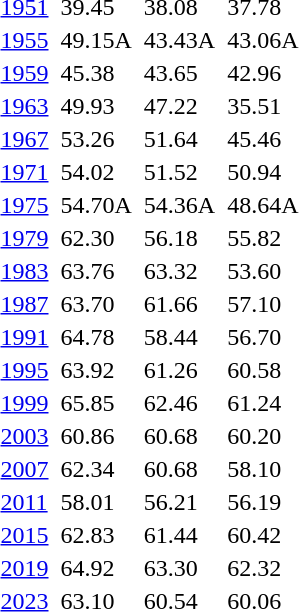<table>
<tr valign="top">
<td><a href='#'>1951</a><br></td>
<td></td>
<td>39.45</td>
<td></td>
<td>38.08</td>
<td></td>
<td>37.78</td>
</tr>
<tr valign="top">
<td><a href='#'>1955</a><br></td>
<td></td>
<td>49.15A</td>
<td></td>
<td>43.43A</td>
<td></td>
<td>43.06A</td>
</tr>
<tr valign="top">
<td><a href='#'>1959</a><br></td>
<td></td>
<td>45.38</td>
<td></td>
<td>43.65</td>
<td></td>
<td>42.96</td>
</tr>
<tr valign="top">
<td><a href='#'>1963</a><br></td>
<td></td>
<td>49.93</td>
<td></td>
<td>47.22</td>
<td></td>
<td>35.51</td>
</tr>
<tr valign="top">
<td><a href='#'>1967</a><br></td>
<td></td>
<td>53.26</td>
<td></td>
<td>51.64</td>
<td></td>
<td>45.46</td>
</tr>
<tr valign="top">
<td><a href='#'>1971</a><br></td>
<td></td>
<td>54.02</td>
<td></td>
<td>51.52</td>
<td></td>
<td>50.94</td>
</tr>
<tr valign="top">
<td><a href='#'>1975</a><br></td>
<td></td>
<td>54.70A</td>
<td></td>
<td>54.36A</td>
<td></td>
<td>48.64A</td>
</tr>
<tr valign="top">
<td><a href='#'>1979</a><br></td>
<td></td>
<td>62.30</td>
<td></td>
<td>56.18</td>
<td></td>
<td>55.82</td>
</tr>
<tr valign="top">
<td><a href='#'>1983</a><br></td>
<td></td>
<td>63.76</td>
<td></td>
<td>63.32</td>
<td></td>
<td>53.60</td>
</tr>
<tr valign="top">
<td><a href='#'>1987</a><br></td>
<td></td>
<td>63.70</td>
<td></td>
<td>61.66</td>
<td></td>
<td>57.10</td>
</tr>
<tr valign="top">
<td><a href='#'>1991</a><br></td>
<td></td>
<td>64.78</td>
<td></td>
<td>58.44</td>
<td></td>
<td>56.70</td>
</tr>
<tr valign="top">
<td><a href='#'>1995</a><br></td>
<td></td>
<td>63.92</td>
<td></td>
<td>61.26</td>
<td></td>
<td>60.58</td>
</tr>
<tr valign="top">
<td><a href='#'>1999</a><br></td>
<td></td>
<td>65.85</td>
<td></td>
<td>62.46</td>
<td></td>
<td>61.24</td>
</tr>
<tr valign="top">
<td><a href='#'>2003</a><br></td>
<td></td>
<td>60.86</td>
<td></td>
<td>60.68</td>
<td></td>
<td>60.20</td>
</tr>
<tr valign="top">
<td><a href='#'>2007</a><br></td>
<td></td>
<td>62.34</td>
<td></td>
<td>60.68</td>
<td></td>
<td>58.10</td>
</tr>
<tr valign="top">
<td><a href='#'>2011</a><br></td>
<td></td>
<td>58.01</td>
<td></td>
<td>56.21</td>
<td></td>
<td>56.19</td>
</tr>
<tr valign="top">
<td><a href='#'>2015</a><br></td>
<td></td>
<td>62.83</td>
<td></td>
<td>61.44</td>
<td></td>
<td>60.42</td>
</tr>
<tr valign="top">
<td><a href='#'>2019</a><br></td>
<td></td>
<td>64.92 </td>
<td></td>
<td>63.30</td>
<td></td>
<td>62.32</td>
</tr>
<tr valign="top">
<td><a href='#'>2023</a><br></td>
<td></td>
<td>63.10</td>
<td></td>
<td>60.54</td>
<td></td>
<td>60.06</td>
</tr>
</table>
